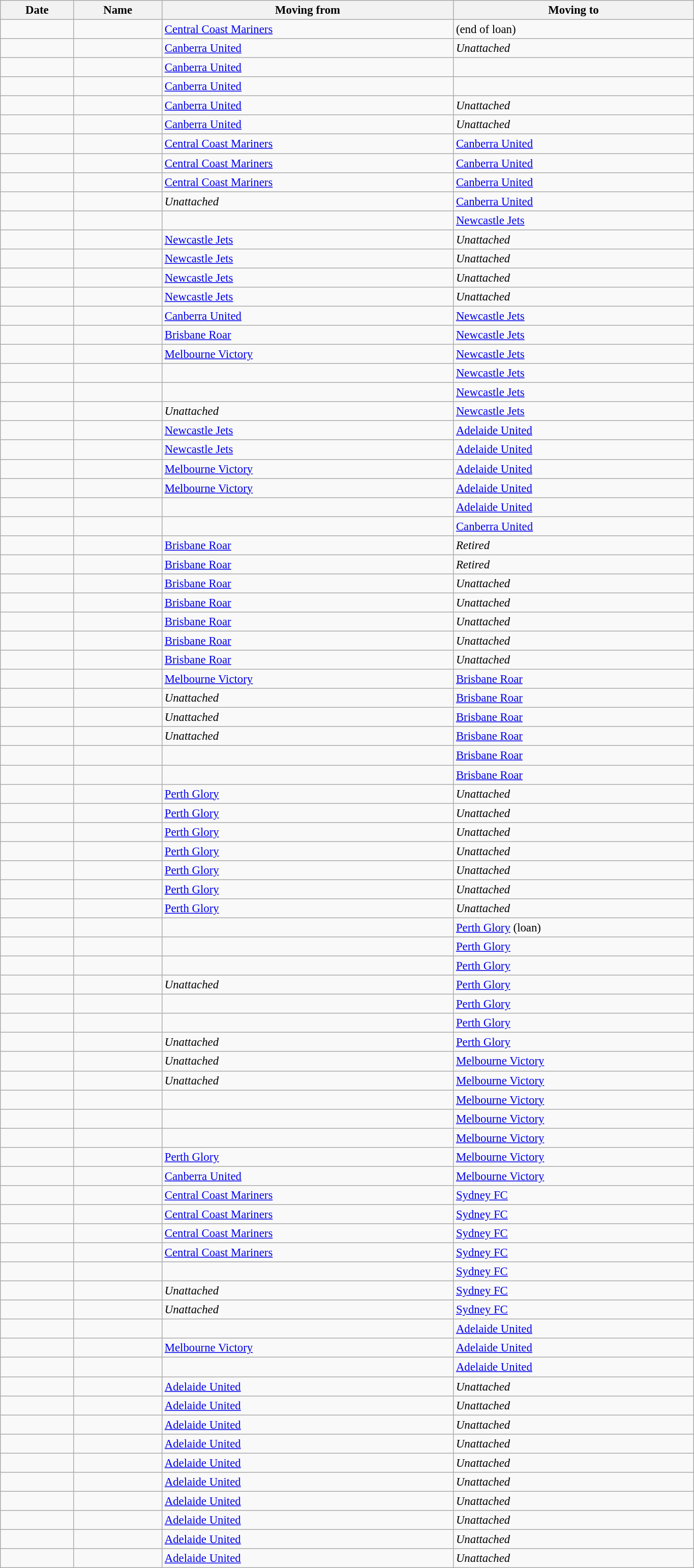<table class="wikitable sortable" style="width:72%; font-size:95%; ">
<tr>
<th>Date</th>
<th>Name</th>
<th>Moving from</th>
<th>Moving to</th>
</tr>
<tr>
<td></td>
<td></td>
<td><a href='#'>Central Coast Mariners</a></td>
<td> (end of loan)</td>
</tr>
<tr>
<td></td>
<td></td>
<td><a href='#'>Canberra United</a></td>
<td><em>Unattached</em></td>
</tr>
<tr>
<td></td>
<td></td>
<td><a href='#'>Canberra United</a></td>
<td></td>
</tr>
<tr>
<td></td>
<td></td>
<td><a href='#'>Canberra United</a></td>
<td></td>
</tr>
<tr>
<td></td>
<td></td>
<td><a href='#'>Canberra United</a></td>
<td><em>Unattached</em></td>
</tr>
<tr>
<td></td>
<td></td>
<td><a href='#'>Canberra United</a></td>
<td><em>Unattached</em></td>
</tr>
<tr>
<td></td>
<td></td>
<td><a href='#'>Central Coast Mariners</a></td>
<td><a href='#'>Canberra United</a></td>
</tr>
<tr>
<td></td>
<td></td>
<td><a href='#'>Central Coast Mariners</a></td>
<td><a href='#'>Canberra United</a></td>
</tr>
<tr>
<td></td>
<td></td>
<td><a href='#'>Central Coast Mariners</a></td>
<td><a href='#'>Canberra United</a></td>
</tr>
<tr>
<td></td>
<td></td>
<td><em>Unattached</em></td>
<td><a href='#'>Canberra United</a></td>
</tr>
<tr>
<td></td>
<td></td>
<td></td>
<td><a href='#'>Newcastle Jets</a></td>
</tr>
<tr>
<td></td>
<td></td>
<td><a href='#'>Newcastle Jets</a></td>
<td><em>Unattached</em></td>
</tr>
<tr>
<td></td>
<td></td>
<td><a href='#'>Newcastle Jets</a></td>
<td><em>Unattached</em></td>
</tr>
<tr>
<td></td>
<td></td>
<td><a href='#'>Newcastle Jets</a></td>
<td><em>Unattached</em></td>
</tr>
<tr>
<td></td>
<td></td>
<td><a href='#'>Newcastle Jets</a></td>
<td><em>Unattached</em></td>
</tr>
<tr>
<td></td>
<td></td>
<td><a href='#'>Canberra United</a></td>
<td><a href='#'>Newcastle Jets</a></td>
</tr>
<tr>
<td></td>
<td></td>
<td><a href='#'>Brisbane Roar</a></td>
<td><a href='#'>Newcastle Jets</a></td>
</tr>
<tr>
<td></td>
<td></td>
<td><a href='#'>Melbourne Victory</a></td>
<td><a href='#'>Newcastle Jets</a></td>
</tr>
<tr>
<td></td>
<td></td>
<td></td>
<td><a href='#'>Newcastle Jets</a></td>
</tr>
<tr>
<td></td>
<td></td>
<td></td>
<td><a href='#'>Newcastle Jets</a></td>
</tr>
<tr>
<td></td>
<td></td>
<td><em>Unattached</em></td>
<td><a href='#'>Newcastle Jets</a></td>
</tr>
<tr>
<td></td>
<td></td>
<td><a href='#'>Newcastle Jets</a></td>
<td><a href='#'>Adelaide United</a></td>
</tr>
<tr>
<td></td>
<td></td>
<td><a href='#'>Newcastle Jets</a></td>
<td><a href='#'>Adelaide United</a></td>
</tr>
<tr>
<td></td>
<td></td>
<td><a href='#'>Melbourne Victory</a></td>
<td><a href='#'>Adelaide United</a></td>
</tr>
<tr>
<td></td>
<td></td>
<td><a href='#'>Melbourne Victory</a></td>
<td><a href='#'>Adelaide United</a></td>
</tr>
<tr>
<td></td>
<td></td>
<td></td>
<td><a href='#'>Adelaide United</a></td>
</tr>
<tr>
<td></td>
<td></td>
<td></td>
<td><a href='#'>Canberra United</a></td>
</tr>
<tr>
<td></td>
<td></td>
<td><a href='#'>Brisbane Roar</a></td>
<td><em>Retired</em></td>
</tr>
<tr>
<td></td>
<td></td>
<td><a href='#'>Brisbane Roar</a></td>
<td><em>Retired</em></td>
</tr>
<tr>
<td></td>
<td></td>
<td><a href='#'>Brisbane Roar</a></td>
<td><em>Unattached</em></td>
</tr>
<tr>
<td></td>
<td></td>
<td><a href='#'>Brisbane Roar</a></td>
<td><em>Unattached</em></td>
</tr>
<tr>
<td></td>
<td></td>
<td><a href='#'>Brisbane Roar</a></td>
<td><em>Unattached</em></td>
</tr>
<tr>
<td></td>
<td></td>
<td><a href='#'>Brisbane Roar</a></td>
<td><em>Unattached</em></td>
</tr>
<tr>
<td></td>
<td></td>
<td><a href='#'>Brisbane Roar</a></td>
<td><em>Unattached</em></td>
</tr>
<tr>
<td></td>
<td></td>
<td><a href='#'>Melbourne Victory</a></td>
<td><a href='#'>Brisbane Roar</a></td>
</tr>
<tr>
<td></td>
<td></td>
<td><em>Unattached</em></td>
<td><a href='#'>Brisbane Roar</a></td>
</tr>
<tr>
<td></td>
<td></td>
<td><em>Unattached</em></td>
<td><a href='#'>Brisbane Roar</a></td>
</tr>
<tr>
<td></td>
<td></td>
<td><em>Unattached</em></td>
<td><a href='#'>Brisbane Roar</a></td>
</tr>
<tr>
<td></td>
<td></td>
<td></td>
<td><a href='#'>Brisbane Roar</a></td>
</tr>
<tr>
<td></td>
<td></td>
<td></td>
<td><a href='#'>Brisbane Roar</a></td>
</tr>
<tr>
<td></td>
<td></td>
<td><a href='#'>Perth Glory</a></td>
<td><em>Unattached</em></td>
</tr>
<tr>
<td></td>
<td></td>
<td><a href='#'>Perth Glory</a></td>
<td><em>Unattached</em></td>
</tr>
<tr>
<td></td>
<td></td>
<td><a href='#'>Perth Glory</a></td>
<td><em>Unattached</em></td>
</tr>
<tr>
<td></td>
<td></td>
<td><a href='#'>Perth Glory</a></td>
<td><em>Unattached</em></td>
</tr>
<tr>
<td></td>
<td></td>
<td><a href='#'>Perth Glory</a></td>
<td><em>Unattached</em></td>
</tr>
<tr>
<td></td>
<td></td>
<td><a href='#'>Perth Glory</a></td>
<td><em>Unattached</em></td>
</tr>
<tr>
<td></td>
<td></td>
<td><a href='#'>Perth Glory</a></td>
<td><em>Unattached</em></td>
</tr>
<tr>
<td></td>
<td></td>
<td></td>
<td><a href='#'>Perth Glory</a> (loan)</td>
</tr>
<tr>
<td></td>
<td></td>
<td></td>
<td><a href='#'>Perth Glory</a></td>
</tr>
<tr>
<td></td>
<td></td>
<td></td>
<td><a href='#'>Perth Glory</a></td>
</tr>
<tr>
<td></td>
<td></td>
<td><em>Unattached</em></td>
<td><a href='#'>Perth Glory</a></td>
</tr>
<tr>
<td></td>
<td></td>
<td></td>
<td><a href='#'>Perth Glory</a></td>
</tr>
<tr>
<td></td>
<td></td>
<td></td>
<td><a href='#'>Perth Glory</a></td>
</tr>
<tr>
<td></td>
<td></td>
<td><em>Unattached</em></td>
<td><a href='#'>Perth Glory</a></td>
</tr>
<tr>
<td></td>
<td></td>
<td><em>Unattached</em></td>
<td><a href='#'>Melbourne Victory</a></td>
</tr>
<tr>
<td></td>
<td></td>
<td><em>Unattached</em></td>
<td><a href='#'>Melbourne Victory</a></td>
</tr>
<tr>
<td></td>
<td></td>
<td></td>
<td><a href='#'>Melbourne Victory</a></td>
</tr>
<tr>
<td></td>
<td></td>
<td></td>
<td><a href='#'>Melbourne Victory</a></td>
</tr>
<tr>
<td></td>
<td></td>
<td></td>
<td><a href='#'>Melbourne Victory</a></td>
</tr>
<tr>
<td></td>
<td></td>
<td><a href='#'>Perth Glory</a></td>
<td><a href='#'>Melbourne Victory</a></td>
</tr>
<tr>
<td></td>
<td></td>
<td><a href='#'>Canberra United</a></td>
<td><a href='#'>Melbourne Victory</a></td>
</tr>
<tr>
<td></td>
<td></td>
<td><a href='#'>Central Coast Mariners</a></td>
<td><a href='#'>Sydney FC</a></td>
</tr>
<tr>
<td></td>
<td></td>
<td><a href='#'>Central Coast Mariners</a></td>
<td><a href='#'>Sydney FC</a></td>
</tr>
<tr>
<td></td>
<td></td>
<td><a href='#'>Central Coast Mariners</a></td>
<td><a href='#'>Sydney FC</a></td>
</tr>
<tr>
<td></td>
<td></td>
<td><a href='#'>Central Coast Mariners</a></td>
<td><a href='#'>Sydney FC</a></td>
</tr>
<tr>
<td></td>
<td></td>
<td></td>
<td><a href='#'>Sydney FC</a></td>
</tr>
<tr>
<td></td>
<td></td>
<td><em>Unattached</em></td>
<td><a href='#'>Sydney FC</a></td>
</tr>
<tr>
<td></td>
<td></td>
<td><em>Unattached</em></td>
<td><a href='#'>Sydney FC</a></td>
</tr>
<tr>
<td></td>
<td></td>
<td></td>
<td><a href='#'>Adelaide United</a></td>
</tr>
<tr>
<td></td>
<td></td>
<td><a href='#'>Melbourne Victory</a></td>
<td><a href='#'>Adelaide United</a></td>
</tr>
<tr>
<td></td>
<td></td>
<td></td>
<td><a href='#'>Adelaide United</a></td>
</tr>
<tr>
<td></td>
<td></td>
<td><a href='#'>Adelaide United</a></td>
<td><em>Unattached</em></td>
</tr>
<tr>
<td></td>
<td></td>
<td><a href='#'>Adelaide United</a></td>
<td><em>Unattached</em></td>
</tr>
<tr>
<td></td>
<td></td>
<td><a href='#'>Adelaide United</a></td>
<td><em>Unattached</em></td>
</tr>
<tr>
<td></td>
<td></td>
<td><a href='#'>Adelaide United</a></td>
<td><em>Unattached</em></td>
</tr>
<tr>
<td></td>
<td></td>
<td><a href='#'>Adelaide United</a></td>
<td><em>Unattached</em></td>
</tr>
<tr>
<td></td>
<td></td>
<td><a href='#'>Adelaide United</a></td>
<td><em>Unattached</em></td>
</tr>
<tr>
<td></td>
<td></td>
<td><a href='#'>Adelaide United</a></td>
<td><em>Unattached</em></td>
</tr>
<tr>
<td></td>
<td></td>
<td><a href='#'>Adelaide United</a></td>
<td><em>Unattached</em></td>
</tr>
<tr>
<td></td>
<td></td>
<td><a href='#'>Adelaide United</a></td>
<td><em>Unattached</em></td>
</tr>
<tr>
<td></td>
<td></td>
<td><a href='#'>Adelaide United</a></td>
<td><em>Unattached</em></td>
</tr>
</table>
